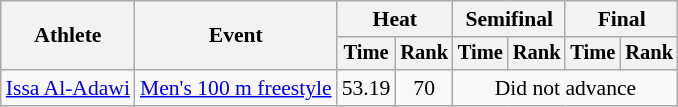<table class=wikitable style="font-size:90%">
<tr>
<th rowspan="2">Athlete</th>
<th rowspan="2">Event</th>
<th colspan="2">Heat</th>
<th colspan="2">Semifinal</th>
<th colspan="2">Final</th>
</tr>
<tr style="font-size:95%">
<th>Time</th>
<th>Rank</th>
<th>Time</th>
<th>Rank</th>
<th>Time</th>
<th>Rank</th>
</tr>
<tr align=center>
<td align=left><a href='#'>Issa Al-Adawi</a></td>
<td align=left><a href='#'>Men's 100 m freestyle</a></td>
<td>53.19</td>
<td>70</td>
<td colspan=4>Did not advance</td>
</tr>
</table>
